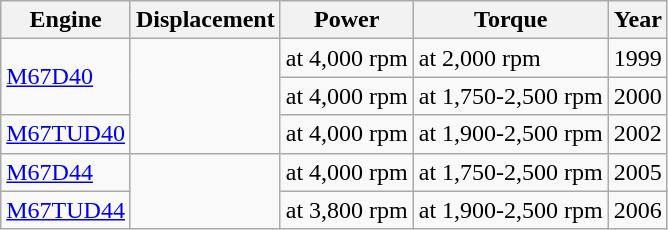<table class=wikitable sortable>
<tr>
<th>Engine</th>
<th>Displacement</th>
<th>Power</th>
<th>Torque</th>
<th>Year</th>
</tr>
<tr>
<td rowspan=2><a href='#'>M67D40</a></td>
<td rowspan=3></td>
<td> at 4,000 rpm</td>
<td> at  2,000 rpm</td>
<td>1999</td>
</tr>
<tr>
<td> at 4,000 rpm</td>
<td> at 1,750-2,500 rpm</td>
<td>2000</td>
</tr>
<tr>
<td><a href='#'>M67TUD40</a></td>
<td> at 4,000 rpm</td>
<td> at 1,900-2,500 rpm</td>
<td>2002</td>
</tr>
<tr>
<td><a href='#'>M67D44</a></td>
<td rowspan=2></td>
<td> at 4,000 rpm</td>
<td> at 1,750-2,500 rpm</td>
<td>2005</td>
</tr>
<tr>
<td><a href='#'>M67TUD44</a></td>
<td> at 3,800 rpm</td>
<td> at 1,900-2,500 rpm</td>
<td>2006</td>
</tr>
</table>
